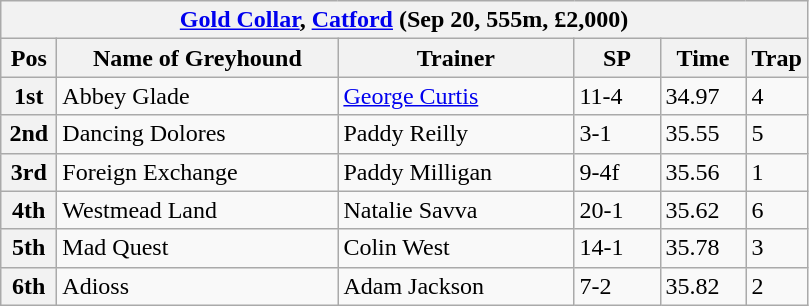<table class="wikitable">
<tr>
<th colspan="6"><a href='#'>Gold Collar</a>, <a href='#'>Catford</a> (Sep 20, 555m, £2,000)</th>
</tr>
<tr>
<th width=30>Pos</th>
<th width=180>Name of Greyhound</th>
<th width=150>Trainer</th>
<th width=50>SP</th>
<th width=50>Time</th>
<th width=30>Trap</th>
</tr>
<tr>
<th>1st</th>
<td>Abbey Glade</td>
<td><a href='#'>George Curtis</a></td>
<td>11-4</td>
<td>34.97</td>
<td>4</td>
</tr>
<tr>
<th>2nd</th>
<td>Dancing Dolores</td>
<td>Paddy Reilly</td>
<td>3-1</td>
<td>35.55</td>
<td>5</td>
</tr>
<tr>
<th>3rd</th>
<td>Foreign Exchange</td>
<td>Paddy Milligan</td>
<td>9-4f</td>
<td>35.56</td>
<td>1</td>
</tr>
<tr>
<th>4th</th>
<td>Westmead Land</td>
<td>Natalie Savva</td>
<td>20-1</td>
<td>35.62</td>
<td>6</td>
</tr>
<tr>
<th>5th</th>
<td>Mad Quest</td>
<td>Colin West</td>
<td>14-1</td>
<td>35.78</td>
<td>3</td>
</tr>
<tr>
<th>6th</th>
<td>Adioss</td>
<td>Adam Jackson</td>
<td>7-2</td>
<td>35.82</td>
<td>2</td>
</tr>
</table>
